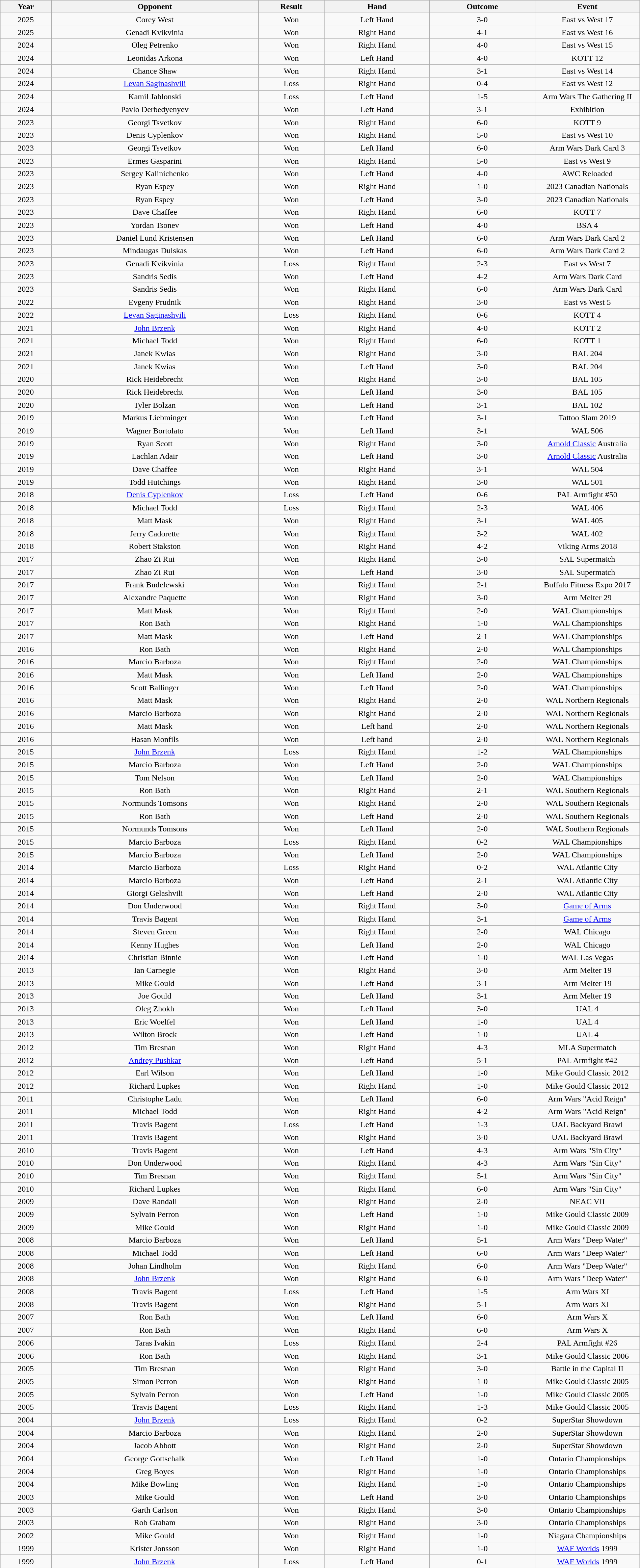<table class="wikitable sortable mw-collapsible mw-collapsed" style="text-align: center;" width="100%">
<tr>
<th><strong>Year</strong></th>
<th scope="col">Opponent</th>
<th scope="col">Result</th>
<th scope="col">Hand</th>
<th style="width: 200px;">Outcome</th>
<th style="width: 200px;">Event</th>
</tr>
<tr>
<td>2025</td>
<td>Corey West</td>
<td>Won</td>
<td>Left Hand</td>
<td>3-0</td>
<td>East vs West 17</td>
</tr>
<tr>
<td>2025</td>
<td>Genadi Kvikvinia</td>
<td>Won</td>
<td>Right Hand</td>
<td>4-1</td>
<td>East vs West 16</td>
</tr>
<tr>
<td>2024</td>
<td>Oleg Petrenko</td>
<td>Won</td>
<td>Right Hand</td>
<td>4-0</td>
<td>East vs West 15</td>
</tr>
<tr>
<td>2024</td>
<td>Leonidas Arkona</td>
<td>Won</td>
<td>Left Hand</td>
<td>4-0</td>
<td>KOTT 12</td>
</tr>
<tr>
<td>2024</td>
<td>Chance Shaw</td>
<td>Won</td>
<td>Right Hand</td>
<td>3-1</td>
<td>East vs West 14</td>
</tr>
<tr>
<td>2024</td>
<td><a href='#'>Levan Saginashvili</a></td>
<td>Loss</td>
<td>Right Hand</td>
<td>0-4</td>
<td>East vs West 12</td>
</tr>
<tr>
<td>2024</td>
<td>Kamil Jablonski</td>
<td>Loss</td>
<td>Left Hand</td>
<td>1-5</td>
<td>Arm Wars The Gathering II</td>
</tr>
<tr>
<td>2024</td>
<td>Pavlo Derbedyenyev</td>
<td>Won</td>
<td>Left Hand</td>
<td>3-1</td>
<td>Exhibition</td>
</tr>
<tr>
<td>2023</td>
<td>Georgi Tsvetkov</td>
<td>Won</td>
<td>Right Hand</td>
<td>6-0</td>
<td>KOTT 9</td>
</tr>
<tr>
<td>2023</td>
<td>Denis Cyplenkov</td>
<td>Won</td>
<td>Right Hand</td>
<td>5-0</td>
<td>East vs West 10</td>
</tr>
<tr>
<td>2023</td>
<td>Georgi Tsvetkov</td>
<td>Won</td>
<td>Left Hand</td>
<td>6-0</td>
<td>Arm Wars Dark Card 3</td>
</tr>
<tr>
<td>2023</td>
<td>Ermes Gasparini</td>
<td>Won</td>
<td>Right Hand</td>
<td>5-0</td>
<td>East vs West 9</td>
</tr>
<tr>
<td>2023</td>
<td>Sergey Kalinichenko</td>
<td>Won</td>
<td>Left Hand</td>
<td>4-0</td>
<td>AWC Reloaded</td>
</tr>
<tr>
<td>2023</td>
<td>Ryan Espey</td>
<td>Won</td>
<td>Right Hand</td>
<td>1-0</td>
<td>2023 Canadian Nationals</td>
</tr>
<tr>
<td>2023</td>
<td>Ryan Espey</td>
<td>Won</td>
<td>Left Hand</td>
<td>3-0</td>
<td>2023 Canadian Nationals</td>
</tr>
<tr>
<td>2023</td>
<td>Dave Chaffee</td>
<td>Won</td>
<td>Right Hand</td>
<td>6-0</td>
<td>KOTT 7</td>
</tr>
<tr>
<td>2023</td>
<td>Yordan Tsonev</td>
<td>Won</td>
<td>Left Hand</td>
<td>4-0</td>
<td>BSA 4</td>
</tr>
<tr>
<td>2023</td>
<td>Daniel Lund Kristensen</td>
<td>Won</td>
<td>Left Hand</td>
<td>6-0</td>
<td>Arm Wars Dark Card 2</td>
</tr>
<tr>
<td>2023</td>
<td>Mindaugas Dulskas</td>
<td>Won</td>
<td>Left Hand</td>
<td>6-0</td>
<td>Arm Wars Dark Card 2</td>
</tr>
<tr>
<td>2023</td>
<td>Genadi Kvikvinia</td>
<td>Loss</td>
<td>Right Hand</td>
<td>2-3</td>
<td>East vs West 7</td>
</tr>
<tr>
<td>2023</td>
<td>Sandris Sedis</td>
<td>Won</td>
<td>Left Hand</td>
<td>4-2</td>
<td>Arm Wars Dark Card</td>
</tr>
<tr>
<td>2023</td>
<td>Sandris Sedis</td>
<td>Won</td>
<td>Right Hand</td>
<td>6-0</td>
<td>Arm Wars Dark Card</td>
</tr>
<tr>
<td>2022</td>
<td>Evgeny Prudnik</td>
<td>Won</td>
<td>Right Hand</td>
<td>3-0</td>
<td>East vs West 5</td>
</tr>
<tr>
<td>2022</td>
<td><a href='#'>Levan Saginashvili</a></td>
<td>Loss</td>
<td>Right Hand</td>
<td>0-6</td>
<td>KOTT 4</td>
</tr>
<tr>
<td>2021</td>
<td><a href='#'>John Brzenk</a></td>
<td>Won</td>
<td>Right Hand</td>
<td>4-0</td>
<td>KOTT 2</td>
</tr>
<tr>
<td>2021</td>
<td>Michael Todd</td>
<td>Won</td>
<td>Right Hand</td>
<td>6-0</td>
<td>KOTT 1</td>
</tr>
<tr>
<td>2021</td>
<td>Janek Kwias</td>
<td>Won</td>
<td>Right Hand</td>
<td>3-0</td>
<td>BAL 204</td>
</tr>
<tr>
<td>2021</td>
<td>Janek Kwias</td>
<td>Won</td>
<td>Left Hand</td>
<td>3-0</td>
<td>BAL 204</td>
</tr>
<tr>
<td>2020</td>
<td>Rick Heidebrecht</td>
<td>Won</td>
<td>Right Hand</td>
<td>3-0</td>
<td>BAL 105</td>
</tr>
<tr>
<td>2020</td>
<td>Rick Heidebrecht</td>
<td>Won</td>
<td>Left Hand</td>
<td>3-0</td>
<td>BAL 105</td>
</tr>
<tr>
<td>2020</td>
<td>Tyler Bolzan</td>
<td>Won</td>
<td>Left Hand</td>
<td>3-1</td>
<td>BAL 102</td>
</tr>
<tr>
<td>2019</td>
<td>Markus Liebminger</td>
<td>Won</td>
<td>Left Hand</td>
<td>3-1</td>
<td>Tattoo Slam 2019</td>
</tr>
<tr>
<td>2019</td>
<td>Wagner Bortolato</td>
<td>Won</td>
<td>Left Hand</td>
<td>3-1</td>
<td>WAL 506</td>
</tr>
<tr>
<td>2019</td>
<td>Ryan Scott</td>
<td>Won</td>
<td>Right Hand</td>
<td>3-0</td>
<td><a href='#'>Arnold Classic</a> Australia</td>
</tr>
<tr>
<td>2019</td>
<td>Lachlan Adair</td>
<td>Won</td>
<td>Left Hand</td>
<td>3-0</td>
<td><a href='#'>Arnold Classic</a> Australia</td>
</tr>
<tr>
<td>2019</td>
<td>Dave Chaffee</td>
<td>Won</td>
<td>Right Hand</td>
<td>3-1</td>
<td>WAL 504</td>
</tr>
<tr>
<td>2019</td>
<td>Todd Hutchings</td>
<td>Won</td>
<td>Right Hand</td>
<td>3-0</td>
<td>WAL 501</td>
</tr>
<tr>
<td>2018</td>
<td><a href='#'>Denis Cyplenkov</a></td>
<td>Loss</td>
<td>Left Hand</td>
<td>0-6</td>
<td>PAL Armfight #50</td>
</tr>
<tr>
<td>2018</td>
<td>Michael Todd</td>
<td>Loss</td>
<td>Right Hand</td>
<td>2-3</td>
<td>WAL 406</td>
</tr>
<tr>
<td>2018</td>
<td>Matt Mask</td>
<td>Won</td>
<td>Right Hand</td>
<td>3-1</td>
<td>WAL 405</td>
</tr>
<tr>
<td>2018</td>
<td>Jerry Cadorette</td>
<td>Won</td>
<td>Right Hand</td>
<td>3-2</td>
<td>WAL 402</td>
</tr>
<tr>
<td>2018</td>
<td>Robert Stakston</td>
<td>Won</td>
<td>Right Hand</td>
<td>4-2</td>
<td>Viking Arms 2018</td>
</tr>
<tr>
<td>2017</td>
<td>Zhao Zi Rui</td>
<td>Won</td>
<td>Right Hand</td>
<td>3-0</td>
<td>SAL Supermatch</td>
</tr>
<tr>
<td>2017</td>
<td>Zhao Zi Rui</td>
<td>Won</td>
<td>Left Hand</td>
<td>3-0</td>
<td>SAL Supermatch</td>
</tr>
<tr>
<td>2017</td>
<td>Frank Budelewski</td>
<td>Won</td>
<td>Right Hand</td>
<td>2-1</td>
<td>Buffalo Fitness Expo 2017</td>
</tr>
<tr>
<td>2017</td>
<td>Alexandre Paquette</td>
<td>Won</td>
<td>Right Hand</td>
<td>3-0</td>
<td>Arm Melter 29</td>
</tr>
<tr>
<td>2017</td>
<td>Matt Mask</td>
<td>Won</td>
<td>Right Hand</td>
<td>2-0</td>
<td>WAL Championships</td>
</tr>
<tr>
<td>2017</td>
<td>Ron Bath</td>
<td>Won</td>
<td>Right Hand</td>
<td>1-0</td>
<td>WAL Championships</td>
</tr>
<tr>
<td>2017</td>
<td>Matt Mask</td>
<td>Won</td>
<td>Left Hand</td>
<td>2-1</td>
<td>WAL Championships</td>
</tr>
<tr>
<td>2016</td>
<td>Ron Bath</td>
<td>Won</td>
<td>Right Hand</td>
<td>2-0</td>
<td>WAL Championships</td>
</tr>
<tr>
<td>2016</td>
<td>Marcio Barboza</td>
<td>Won</td>
<td>Right Hand</td>
<td>2-0</td>
<td>WAL Championships</td>
</tr>
<tr>
<td>2016</td>
<td>Matt Mask</td>
<td>Won</td>
<td>Left Hand</td>
<td>2-0</td>
<td>WAL Championships</td>
</tr>
<tr>
<td>2016</td>
<td>Scott Ballinger</td>
<td>Won</td>
<td>Left Hand</td>
<td>2-0</td>
<td>WAL Championships</td>
</tr>
<tr>
<td>2016</td>
<td>Matt Mask</td>
<td>Won</td>
<td>Right Hand</td>
<td>2-0</td>
<td>WAL Northern Regionals</td>
</tr>
<tr>
<td>2016</td>
<td>Marcio Barboza</td>
<td>Won</td>
<td>Right Hand</td>
<td>2-0</td>
<td>WAL Northern Regionals</td>
</tr>
<tr>
<td>2016</td>
<td>Matt Mask</td>
<td>Won</td>
<td>Left hand</td>
<td>2-0</td>
<td>WAL Northern Regionals</td>
</tr>
<tr>
<td>2016</td>
<td>Hasan Monfils</td>
<td>Won</td>
<td>Left hand</td>
<td>2-0</td>
<td>WAL Northern Regionals</td>
</tr>
<tr>
<td>2015</td>
<td><a href='#'>John Brzenk</a></td>
<td>Loss</td>
<td>Right Hand</td>
<td>1-2</td>
<td>WAL Championships</td>
</tr>
<tr>
<td>2015</td>
<td>Marcio Barboza</td>
<td>Won</td>
<td>Left Hand</td>
<td>2-0</td>
<td>WAL Championships</td>
</tr>
<tr>
<td>2015</td>
<td>Tom Nelson</td>
<td>Won</td>
<td>Left Hand</td>
<td>2-0</td>
<td>WAL Championships</td>
</tr>
<tr>
<td>2015</td>
<td>Ron Bath</td>
<td>Won</td>
<td>Right Hand</td>
<td>2-1</td>
<td>WAL Southern Regionals</td>
</tr>
<tr>
<td>2015</td>
<td>Normunds Tomsons</td>
<td>Won</td>
<td>Right Hand</td>
<td>2-0</td>
<td>WAL Southern Regionals</td>
</tr>
<tr>
<td>2015</td>
<td>Ron Bath</td>
<td>Won</td>
<td>Left Hand</td>
<td>2-0</td>
<td>WAL Southern Regionals</td>
</tr>
<tr>
<td>2015</td>
<td>Normunds Tomsons</td>
<td>Won</td>
<td>Left Hand</td>
<td>2-0</td>
<td>WAL Southern Regionals</td>
</tr>
<tr>
<td>2015</td>
<td>Marcio Barboza</td>
<td>Loss</td>
<td>Right Hand</td>
<td>0-2</td>
<td>WAL Championships</td>
</tr>
<tr>
<td>2015</td>
<td>Marcio Barboza</td>
<td>Won</td>
<td>Left Hand</td>
<td>2-0</td>
<td>WAL Championships</td>
</tr>
<tr>
<td>2014</td>
<td>Marcio Barboza</td>
<td>Loss</td>
<td>Right Hand</td>
<td>0-2</td>
<td>WAL Atlantic City</td>
</tr>
<tr>
<td>2014</td>
<td>Marcio Barboza</td>
<td>Won</td>
<td>Left Hand</td>
<td>2-1</td>
<td>WAL Atlantic City</td>
</tr>
<tr>
<td>2014</td>
<td>Giorgi Gelashvili</td>
<td>Won</td>
<td>Left Hand</td>
<td>2-0</td>
<td>WAL Atlantic City</td>
</tr>
<tr>
<td>2014</td>
<td>Don Underwood</td>
<td>Won</td>
<td>Right Hand</td>
<td>3-0</td>
<td><a href='#'>Game of Arms</a></td>
</tr>
<tr>
<td>2014</td>
<td>Travis Bagent</td>
<td>Won</td>
<td>Right Hand</td>
<td>3-1</td>
<td><a href='#'>Game of Arms</a></td>
</tr>
<tr>
<td>2014</td>
<td>Steven Green</td>
<td>Won</td>
<td>Right Hand</td>
<td>2-0</td>
<td>WAL Chicago</td>
</tr>
<tr>
<td>2014</td>
<td>Kenny Hughes</td>
<td>Won</td>
<td>Left Hand</td>
<td>2-0</td>
<td>WAL Chicago</td>
</tr>
<tr>
<td>2014</td>
<td>Christian Binnie</td>
<td>Won</td>
<td>Left Hand</td>
<td>1-0</td>
<td>WAL Las Vegas</td>
</tr>
<tr>
<td>2013</td>
<td>Ian Carnegie</td>
<td>Won</td>
<td>Right Hand</td>
<td>3-0</td>
<td>Arm Melter 19</td>
</tr>
<tr>
<td>2013</td>
<td>Mike Gould</td>
<td>Won</td>
<td>Left Hand</td>
<td>3-1</td>
<td>Arm Melter 19</td>
</tr>
<tr>
<td>2013</td>
<td>Joe Gould</td>
<td>Won</td>
<td>Left Hand</td>
<td>3-1</td>
<td>Arm Melter 19</td>
</tr>
<tr>
<td>2013</td>
<td>Oleg Zhokh</td>
<td>Won</td>
<td>Left Hand</td>
<td>3-0</td>
<td>UAL 4</td>
</tr>
<tr>
<td>2013</td>
<td>Eric Woelfel</td>
<td>Won</td>
<td>Left Hand</td>
<td>1-0</td>
<td>UAL 4</td>
</tr>
<tr>
<td>2013</td>
<td>Wilton Brock</td>
<td>Won</td>
<td>Left Hand</td>
<td>1-0</td>
<td>UAL 4</td>
</tr>
<tr>
<td>2012</td>
<td>Tim Bresnan</td>
<td>Won</td>
<td>Right Hand</td>
<td>4-3</td>
<td>MLA Supermatch</td>
</tr>
<tr>
<td>2012</td>
<td><a href='#'>Andrey Pushkar</a></td>
<td>Won</td>
<td>Left Hand</td>
<td>5-1</td>
<td>PAL Armfight #42</td>
</tr>
<tr>
<td>2012</td>
<td>Earl Wilson</td>
<td>Won</td>
<td>Left Hand</td>
<td>1-0</td>
<td>Mike Gould Classic 2012</td>
</tr>
<tr>
<td>2012</td>
<td>Richard Lupkes</td>
<td>Won</td>
<td>Right Hand</td>
<td>1-0</td>
<td>Mike Gould Classic 2012</td>
</tr>
<tr>
<td>2011</td>
<td>Christophe Ladu</td>
<td>Won</td>
<td>Left Hand</td>
<td>6-0</td>
<td>Arm Wars "Acid Reign"</td>
</tr>
<tr>
<td>2011</td>
<td>Michael Todd</td>
<td>Won</td>
<td>Right Hand</td>
<td>4-2</td>
<td>Arm Wars "Acid Reign"</td>
</tr>
<tr>
<td>2011</td>
<td>Travis Bagent</td>
<td>Loss</td>
<td>Left Hand</td>
<td>1-3</td>
<td>UAL Backyard Brawl</td>
</tr>
<tr>
<td>2011</td>
<td>Travis Bagent</td>
<td>Won</td>
<td>Right Hand</td>
<td>3-0</td>
<td>UAL Backyard Brawl</td>
</tr>
<tr>
<td>2010</td>
<td>Travis Bagent</td>
<td>Won</td>
<td>Left Hand</td>
<td>4-3</td>
<td>Arm Wars "Sin City"</td>
</tr>
<tr>
<td>2010</td>
<td>Don Underwood</td>
<td>Won</td>
<td>Right Hand</td>
<td>4-3</td>
<td>Arm Wars "Sin City"</td>
</tr>
<tr>
<td>2010</td>
<td>Tim Bresnan</td>
<td>Won</td>
<td>Right Hand</td>
<td>5-1</td>
<td>Arm Wars "Sin City"</td>
</tr>
<tr>
<td>2010</td>
<td>Richard Lupkes</td>
<td>Won</td>
<td>Right Hand</td>
<td>6-0</td>
<td>Arm Wars "Sin City"</td>
</tr>
<tr>
<td>2009</td>
<td>Dave Randall</td>
<td>Won</td>
<td>Right Hand</td>
<td>2-0</td>
<td>NEAC VII</td>
</tr>
<tr>
<td>2009</td>
<td>Sylvain Perron</td>
<td>Won</td>
<td>Left Hand</td>
<td>1-0</td>
<td>Mike Gould Classic 2009</td>
</tr>
<tr>
<td>2009</td>
<td>Mike Gould</td>
<td>Won</td>
<td>Right Hand</td>
<td>1-0</td>
<td>Mike Gould Classic 2009</td>
</tr>
<tr>
<td>2008</td>
<td>Marcio Barboza</td>
<td>Won</td>
<td>Left Hand</td>
<td>5-1</td>
<td>Arm Wars "Deep Water"</td>
</tr>
<tr>
<td>2008</td>
<td>Michael Todd</td>
<td>Won</td>
<td>Left Hand</td>
<td>6-0</td>
<td>Arm Wars "Deep Water"</td>
</tr>
<tr>
<td>2008</td>
<td>Johan Lindholm</td>
<td>Won</td>
<td>Right Hand</td>
<td>6-0</td>
<td>Arm Wars "Deep Water"</td>
</tr>
<tr>
<td>2008</td>
<td><a href='#'>John Brzenk</a></td>
<td>Won</td>
<td>Right Hand</td>
<td>6-0</td>
<td>Arm Wars "Deep Water"</td>
</tr>
<tr>
<td>2008</td>
<td>Travis Bagent</td>
<td>Loss</td>
<td>Left Hand</td>
<td>1-5</td>
<td>Arm Wars XI</td>
</tr>
<tr>
<td>2008</td>
<td>Travis Bagent</td>
<td>Won</td>
<td>Right Hand</td>
<td>5-1</td>
<td>Arm Wars XI</td>
</tr>
<tr>
<td>2007</td>
<td>Ron Bath</td>
<td>Won</td>
<td>Left Hand</td>
<td>6-0</td>
<td>Arm Wars X</td>
</tr>
<tr>
<td>2007</td>
<td>Ron Bath</td>
<td>Won</td>
<td>Right Hand</td>
<td>6-0</td>
<td>Arm Wars X</td>
</tr>
<tr>
<td>2006</td>
<td>Taras Ivakin</td>
<td>Loss</td>
<td>Right Hand</td>
<td>2-4</td>
<td>PAL Armfight #26</td>
</tr>
<tr>
<td>2006</td>
<td>Ron Bath</td>
<td>Won</td>
<td>Right Hand</td>
<td>3-1</td>
<td>Mike Gould Classic 2006</td>
</tr>
<tr>
<td>2005</td>
<td>Tim Bresnan</td>
<td>Won</td>
<td>Right Hand</td>
<td>3-0</td>
<td>Battle in the Capital II</td>
</tr>
<tr>
<td>2005</td>
<td>Simon Perron</td>
<td>Won</td>
<td>Right Hand</td>
<td>1-0</td>
<td>Mike Gould Classic 2005</td>
</tr>
<tr>
<td>2005</td>
<td>Sylvain Perron</td>
<td>Won</td>
<td>Left Hand</td>
<td>1-0</td>
<td>Mike Gould Classic 2005</td>
</tr>
<tr>
<td>2005</td>
<td>Travis Bagent</td>
<td>Loss</td>
<td>Right Hand</td>
<td>1-3</td>
<td>Mike Gould Classic 2005</td>
</tr>
<tr>
<td>2004</td>
<td><a href='#'>John Brzenk</a></td>
<td>Loss</td>
<td>Right Hand</td>
<td>0-2</td>
<td>SuperStar Showdown</td>
</tr>
<tr>
<td>2004</td>
<td>Marcio Barboza</td>
<td>Won</td>
<td>Right Hand</td>
<td>2-0</td>
<td>SuperStar Showdown</td>
</tr>
<tr>
<td>2004</td>
<td>Jacob Abbott</td>
<td>Won</td>
<td>Right Hand</td>
<td>2-0</td>
<td>SuperStar Showdown</td>
</tr>
<tr>
<td>2004</td>
<td>George Gottschalk</td>
<td>Won</td>
<td>Left Hand</td>
<td>1-0</td>
<td>Ontario Championships</td>
</tr>
<tr>
<td>2004</td>
<td>Greg Boyes</td>
<td>Won</td>
<td>Right Hand</td>
<td>1-0</td>
<td>Ontario Championships</td>
</tr>
<tr>
<td>2004</td>
<td>Mike Bowling</td>
<td>Won</td>
<td>Right Hand</td>
<td>1-0</td>
<td>Ontario Championships</td>
</tr>
<tr>
<td>2003</td>
<td>Mike Gould</td>
<td>Won</td>
<td>Left Hand</td>
<td>3-0</td>
<td>Ontario Championships</td>
</tr>
<tr>
<td>2003</td>
<td>Garth Carlson</td>
<td>Won</td>
<td>Right Hand</td>
<td>3-0</td>
<td>Ontario Championships</td>
</tr>
<tr>
<td>2003</td>
<td>Rob Graham</td>
<td>Won</td>
<td>Right Hand</td>
<td>3-0</td>
<td>Ontario Championships</td>
</tr>
<tr>
<td>2002</td>
<td>Mike Gould</td>
<td>Won</td>
<td>Right Hand</td>
<td>1-0</td>
<td>Niagara Championships</td>
</tr>
<tr>
<td>1999</td>
<td>Krister Jonsson</td>
<td>Won</td>
<td>Right Hand</td>
<td>1-0</td>
<td><a href='#'>WAF Worlds</a> 1999</td>
</tr>
<tr>
<td>1999</td>
<td><a href='#'>John Brzenk</a></td>
<td>Loss</td>
<td>Left Hand</td>
<td>0-1</td>
<td><a href='#'>WAF Worlds</a> 1999</td>
</tr>
</table>
